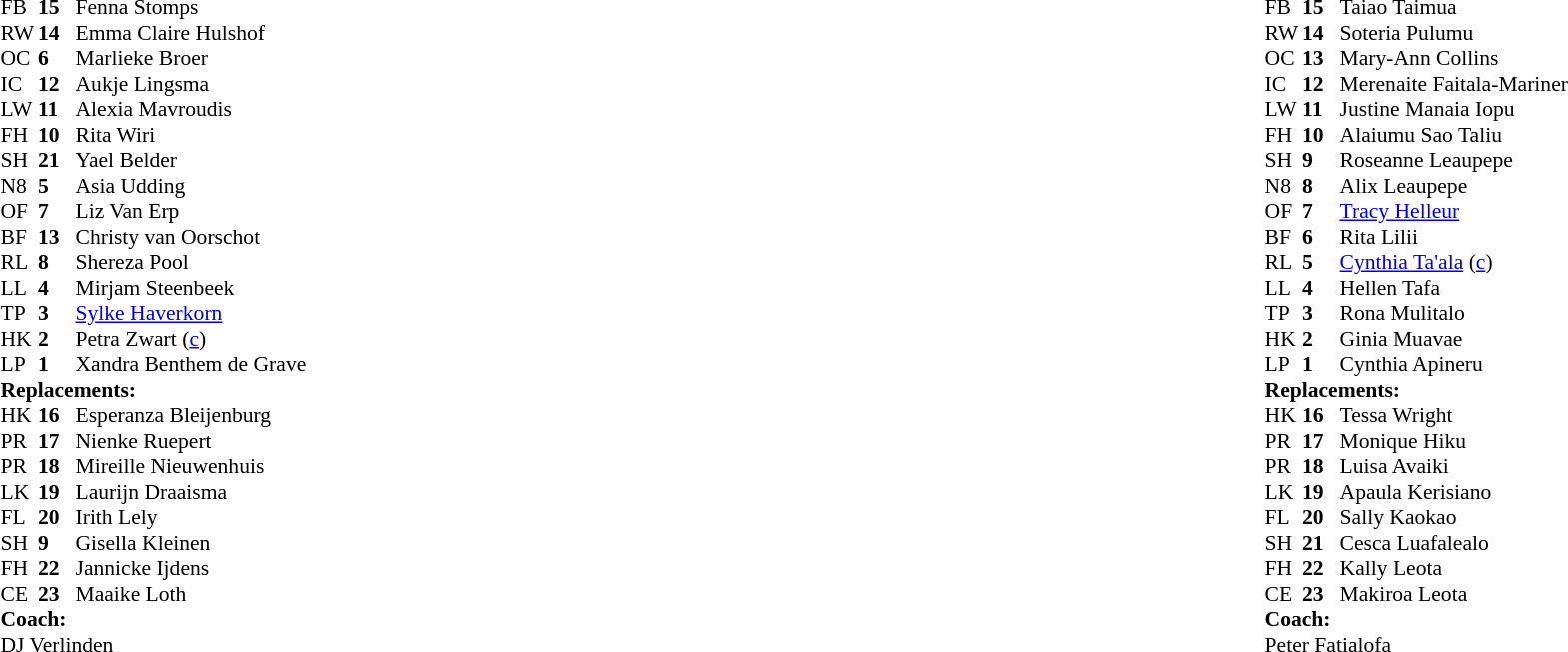<table style="width:100%;">
<tr>
<td style="vertical-align:top; width:50%;"><br><table style="font-size: 90%" cellspacing="0" cellpadding="0">
<tr>
<th width="25"></th>
<th width="25"></th>
</tr>
<tr>
<td>FB</td>
<td><strong>15</strong></td>
<td>Fenna Stomps</td>
</tr>
<tr>
<td>RW</td>
<td><strong>14</strong></td>
<td>Emma Claire Hulshof</td>
<td></td>
<td></td>
</tr>
<tr>
<td>OC</td>
<td><strong>6</strong></td>
<td>Marlieke Broer</td>
</tr>
<tr>
<td>IC</td>
<td><strong>12</strong></td>
<td>Aukje Lingsma</td>
</tr>
<tr>
<td>LW</td>
<td><strong>11</strong></td>
<td>Alexia Mavroudis</td>
</tr>
<tr>
<td>FH</td>
<td><strong>10</strong></td>
<td>Rita Wiri</td>
</tr>
<tr>
<td>SH</td>
<td><strong>21</strong></td>
<td>Yael Belder</td>
<td></td>
<td></td>
</tr>
<tr>
<td>N8</td>
<td><strong>5</strong></td>
<td>Asia Udding</td>
<td></td>
<td></td>
</tr>
<tr>
<td>OF</td>
<td><strong>7</strong></td>
<td>Liz Van Erp</td>
</tr>
<tr>
<td>BF</td>
<td><strong>13</strong></td>
<td>Christy van Oorschot</td>
</tr>
<tr>
<td>RL</td>
<td><strong>8</strong></td>
<td>Shereza Pool</td>
<td></td>
<td></td>
</tr>
<tr>
<td>LL</td>
<td><strong>4</strong></td>
<td>Mirjam Steenbeek</td>
</tr>
<tr>
<td>TP</td>
<td><strong>3</strong></td>
<td><a href='#'>Sylke Haverkorn</a></td>
<td></td>
<td></td>
</tr>
<tr>
<td>HK</td>
<td><strong>2</strong></td>
<td>Petra Zwart (<a href='#'>c</a>)</td>
</tr>
<tr>
<td>LP</td>
<td><strong>1</strong></td>
<td>Xandra Benthem de Grave</td>
<td></td>
<td></td>
</tr>
<tr>
<td colspan=3><strong>Replacements:</strong></td>
</tr>
<tr>
<td>HK</td>
<td><strong>16</strong></td>
<td>Esperanza Bleijenburg</td>
<td></td>
<td></td>
</tr>
<tr>
<td>PR</td>
<td><strong>17</strong></td>
<td>Nienke Ruepert</td>
</tr>
<tr>
<td>PR</td>
<td><strong>18</strong></td>
<td>Mireille Nieuwenhuis</td>
<td></td>
<td></td>
</tr>
<tr>
<td>LK</td>
<td><strong>19</strong></td>
<td>Laurijn Draaisma</td>
</tr>
<tr>
<td>FL</td>
<td><strong>20</strong></td>
<td>Irith Lely</td>
<td></td>
<td></td>
</tr>
<tr>
<td>SH</td>
<td><strong>9</strong></td>
<td>Gisella Kleinen</td>
<td></td>
<td></td>
</tr>
<tr>
<td>FH</td>
<td><strong>22</strong></td>
<td>Jannicke Ijdens</td>
<td></td>
<td></td>
</tr>
<tr>
<td>CE</td>
<td><strong>23</strong></td>
<td>Maaike Loth</td>
<td></td>
<td></td>
</tr>
<tr>
<td colspan=3><strong>Coach:</strong></td>
</tr>
<tr>
<td colspan="4"> DJ Verlinden</td>
</tr>
</table>
</td>
<td style="vertical-align:top; width:50%;"><br><table cellspacing="0" cellpadding="0" style="font-size:90%; margin:auto;">
<tr>
<th width="25"></th>
<th width="25"></th>
</tr>
<tr>
<td>FB</td>
<td><strong>15</strong></td>
<td>Taiao Taimua</td>
<td></td>
<td></td>
</tr>
<tr>
<td>RW</td>
<td><strong>14</strong></td>
<td>Soteria Pulumu</td>
</tr>
<tr>
<td>OC</td>
<td><strong>13</strong></td>
<td>Mary-Ann Collins</td>
<td></td>
</tr>
<tr>
<td>IC</td>
<td><strong>12</strong></td>
<td>Merenaite Faitala-Mariner</td>
</tr>
<tr>
<td>LW</td>
<td><strong>11</strong></td>
<td>Justine Manaia Iopu</td>
</tr>
<tr>
<td>FH</td>
<td><strong>10</strong></td>
<td>Alaiumu Sao Taliu</td>
<td></td>
<td></td>
</tr>
<tr>
<td>SH</td>
<td><strong>9</strong></td>
<td>Roseanne Leaupepe</td>
<td></td>
<td></td>
</tr>
<tr>
<td>N8</td>
<td><strong>8</strong></td>
<td>Alix Leaupepe</td>
<td></td>
<td></td>
</tr>
<tr>
<td>OF</td>
<td><strong>7</strong></td>
<td><a href='#'>Tracy Helleur</a></td>
<td></td>
<td></td>
</tr>
<tr>
<td>BF</td>
<td><strong>6</strong></td>
<td>Rita Lilii</td>
</tr>
<tr>
<td>RL</td>
<td><strong>5</strong></td>
<td><a href='#'>Cynthia Ta'ala</a> (<a href='#'>c</a>)</td>
</tr>
<tr>
<td>LL</td>
<td><strong>4</strong></td>
<td>Hellen Tafa</td>
<td></td>
<td></td>
</tr>
<tr>
<td>TP</td>
<td><strong>3</strong></td>
<td>Rona Mulitalo</td>
<td></td>
<td></td>
</tr>
<tr>
<td>HK</td>
<td><strong>2</strong></td>
<td>Ginia Muavae</td>
</tr>
<tr>
<td>LP</td>
<td><strong>1</strong></td>
<td>Cynthia Apineru</td>
<td></td>
<td></td>
</tr>
<tr>
<td colspan=3><strong>Replacements:</strong></td>
</tr>
<tr>
<td>HK</td>
<td><strong>16</strong></td>
<td>Tessa Wright</td>
<td></td>
<td></td>
</tr>
<tr>
<td>PR</td>
<td><strong>17</strong></td>
<td>Monique Hiku</td>
<td></td>
<td></td>
</tr>
<tr>
<td>PR</td>
<td><strong>18</strong></td>
<td>Luisa Avaiki</td>
<td></td>
<td></td>
</tr>
<tr>
<td>LK</td>
<td><strong>19</strong></td>
<td>Apaula Kerisiano</td>
<td></td>
<td></td>
</tr>
<tr>
<td>FL</td>
<td><strong>20</strong></td>
<td>Sally Kaokao</td>
<td></td>
<td></td>
</tr>
<tr>
<td>SH</td>
<td><strong>21</strong></td>
<td>Cesca Luafalealo</td>
<td></td>
<td></td>
</tr>
<tr>
<td>FH</td>
<td><strong>22</strong></td>
<td>Kally Leota</td>
<td></td>
<td></td>
</tr>
<tr>
<td>CE</td>
<td><strong>23</strong></td>
<td>Makiroa Leota</td>
<td></td>
<td></td>
</tr>
<tr>
<td colspan=3><strong>Coach:</strong></td>
</tr>
<tr>
<td colspan="4"> Peter Fatialofa</td>
</tr>
</table>
</td>
</tr>
</table>
